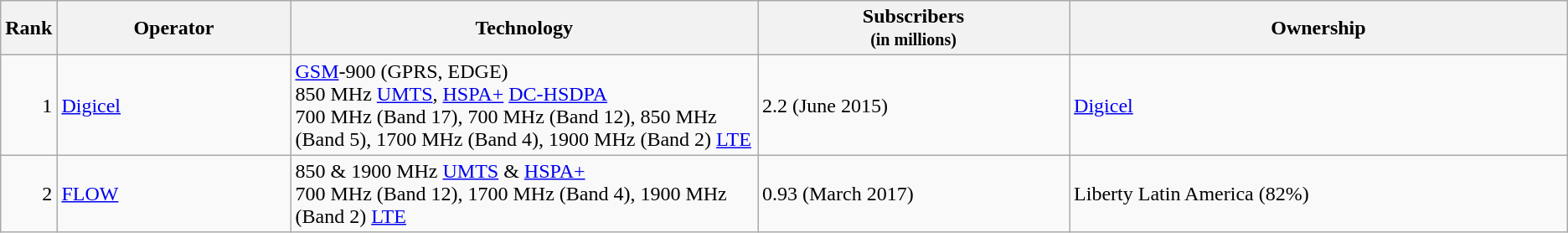<table class="wikitable">
<tr>
<th style="width:3%;">Rank</th>
<th style="width:15%;">Operator</th>
<th style="width:30%;">Technology</th>
<th style="width:20%;">Subscribers<br><small>(in millions)</small></th>
<th style="width:32%;">Ownership</th>
</tr>
<tr>
<td align=right>1</td>
<td><a href='#'>Digicel</a></td>
<td><a href='#'>GSM</a>-900 (GPRS, EDGE)<br>850 MHz <a href='#'>UMTS</a>, <a href='#'>HSPA+</a> <a href='#'>DC-HSDPA</a><br>700 MHz (Band 17), 700 MHz (Band 12), 850 MHz (Band 5), 1700 MHz (Band 4), 1900 MHz (Band 2) <a href='#'>LTE</a></td>
<td>2.2 (June 2015)</td>
<td><a href='#'>Digicel</a></td>
</tr>
<tr>
<td align=right>2</td>
<td><a href='#'>FLOW</a></td>
<td>850 & 1900 MHz <a href='#'>UMTS</a> & <a href='#'>HSPA+</a> <br>700 MHz (Band 12), 1700 MHz (Band 4), 1900 MHz (Band 2) <a href='#'>LTE</a></td>
<td>0.93 (March 2017)</td>
<td>Liberty Latin America (82%)</td>
</tr>
</table>
